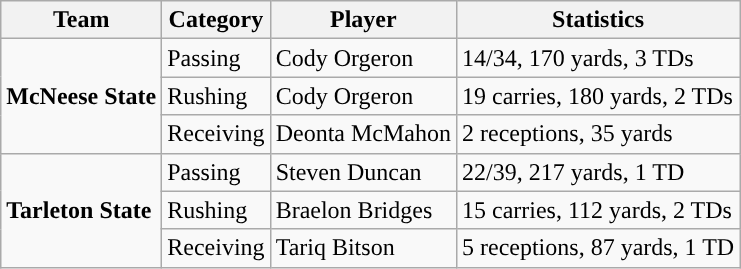<table class="wikitable" style="float: left;">
<tr>
<th>Team</th>
<th>Category</th>
<th>Player</th>
<th>Statistics</th>
</tr>
<tr>
<td rowspan=3><strong>McNeese State</strong></td>
<td>Passing</td>
<td>Cody Orgeron</td>
<td>14/34, 170 yards, 3 TDs</td>
</tr>
<tr>
<td>Rushing</td>
<td>Cody Orgeron</td>
<td>19 carries, 180 yards, 2 TDs</td>
</tr>
<tr>
<td>Receiving</td>
<td>Deonta McMahon</td>
<td>2 receptions, 35 yards</td>
</tr>
<tr>
<td rowspan=3><strong>Tarleton State</strong></td>
<td>Passing</td>
<td>Steven Duncan</td>
<td>22/39, 217 yards, 1 TD</td>
</tr>
<tr>
<td>Rushing</td>
<td>Braelon Bridges</td>
<td>15 carries, 112 yards, 2 TDs</td>
</tr>
<tr>
<td>Receiving</td>
<td>Tariq Bitson</td>
<td>5 receptions, 87 yards, 1 TD</td>
</tr>
</table>
